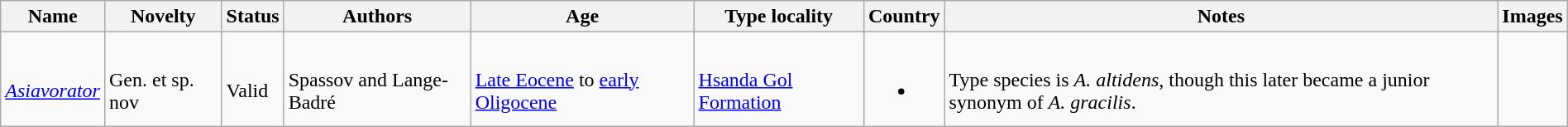<table class="wikitable sortable" align="center" width="100%">
<tr>
<th>Name</th>
<th>Novelty</th>
<th>Status</th>
<th>Authors</th>
<th>Age</th>
<th>Type locality</th>
<th>Country</th>
<th>Notes</th>
<th>Images</th>
</tr>
<tr>
<td><br><em><a href='#'>Asiavorator</a></em></td>
<td><br>Gen. et sp. nov</td>
<td><br>Valid</td>
<td><br>Spassov and Lange-Badré</td>
<td><br><a href='#'>Late Eocene</a> to <a href='#'>early Oligocene</a></td>
<td><br><a href='#'>Hsanda Gol Formation</a></td>
<td><br><ul><li></li></ul></td>
<td><br>Type species is <em>A. altidens</em>, though this later became a junior synonym of <em>A. gracilis</em>.</td>
<td></td>
</tr>
</table>
